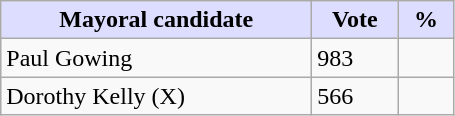<table class="wikitable">
<tr>
<th style="background:#ddf; width:200px;">Mayoral candidate </th>
<th style="background:#ddf; width:50px;">Vote</th>
<th style="background:#ddf; width:30px;">%</th>
</tr>
<tr>
<td>Paul Gowing</td>
<td>983</td>
<td></td>
</tr>
<tr>
<td>Dorothy Kelly (X)</td>
<td>566</td>
<td></td>
</tr>
</table>
